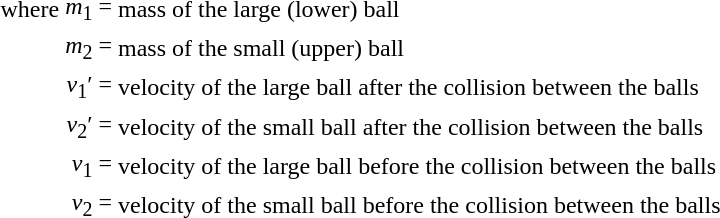<table>
<tr>
<td>where</td>
<td valign="top" align="right"><em>m</em><sub>1</sub> =</td>
<td>mass of the large (lower) ball</td>
</tr>
<tr>
<td></td>
<td valign="top" align="right"><em>m</em><sub>2</sub> =</td>
<td>mass of the small (upper) ball</td>
</tr>
<tr>
<td></td>
<td valign="top" align="right"><em>v</em><sub>1</sub>′ =</td>
<td>velocity of the large ball after the collision between the balls</td>
</tr>
<tr>
<td></td>
<td valign="top" align="right"><em>v</em><sub>2</sub>′ =</td>
<td>velocity of the small ball after the collision between the balls</td>
</tr>
<tr>
<td></td>
<td valign="top" align="right"><em>v</em><sub>1</sub> =</td>
<td>velocity of the large ball before the collision between the balls</td>
</tr>
<tr>
<td></td>
<td valign="top" align="right"><em>v</em><sub>2</sub> =</td>
<td>velocity of the small ball before the collision between the balls</td>
</tr>
</table>
